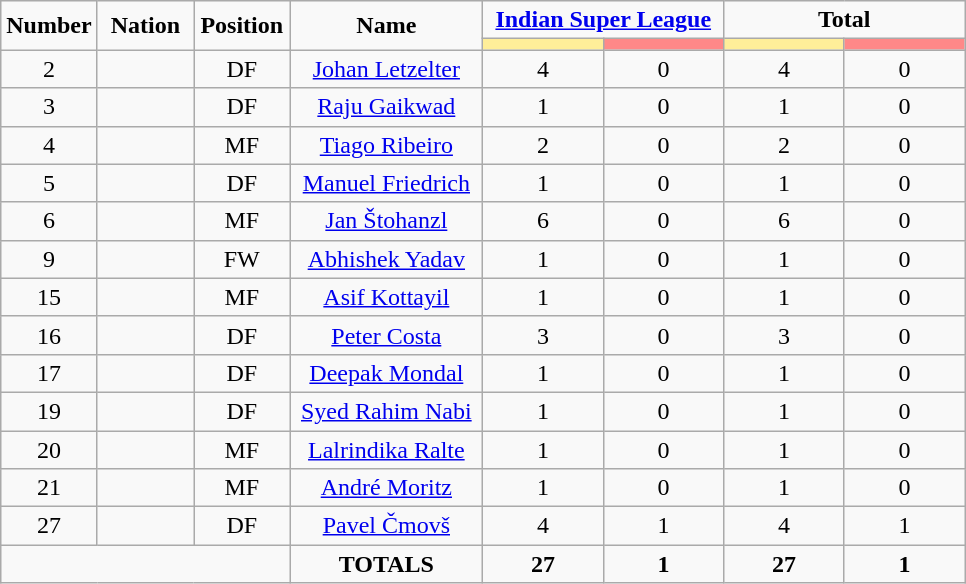<table class="wikitable" style="font-size: 100%; text-align: center;">
<tr>
<td rowspan=2 width="10%" align=center><strong>Number</strong></td>
<td rowspan=2 width="10%" align=center><strong>Nation</strong></td>
<td rowspan=2 width="10%" align=center><strong>Position</strong></td>
<td rowspan=2 width="20%" align=center><strong>Name</strong></td>
<td colspan=2 align=center><strong><a href='#'>Indian Super League</a></strong></td>
<td colspan=2 align=center><strong>Total</strong></td>
</tr>
<tr>
<th width=60 style="background: #FFEE99"></th>
<th width=60 style="background: #FF8888"></th>
<th width=60 style="background: #FFEE99"></th>
<th width=60 style="background: #FF8888"></th>
</tr>
<tr>
<td>2</td>
<td></td>
<td>DF</td>
<td><a href='#'>Johan Letzelter</a></td>
<td>4</td>
<td>0</td>
<td>4</td>
<td>0</td>
</tr>
<tr>
<td>3</td>
<td></td>
<td>DF</td>
<td><a href='#'>Raju Gaikwad</a></td>
<td>1</td>
<td>0</td>
<td>1</td>
<td>0</td>
</tr>
<tr>
<td>4</td>
<td></td>
<td>MF</td>
<td><a href='#'>Tiago Ribeiro</a></td>
<td>2</td>
<td>0</td>
<td>2</td>
<td>0</td>
</tr>
<tr>
<td>5</td>
<td></td>
<td>DF</td>
<td><a href='#'>Manuel Friedrich</a></td>
<td>1</td>
<td>0</td>
<td>1</td>
<td>0</td>
</tr>
<tr>
<td>6</td>
<td></td>
<td>MF</td>
<td><a href='#'>Jan Štohanzl</a></td>
<td>6</td>
<td>0</td>
<td>6</td>
<td>0</td>
</tr>
<tr>
<td>9</td>
<td></td>
<td>FW</td>
<td><a href='#'>Abhishek Yadav</a></td>
<td>1</td>
<td>0</td>
<td>1</td>
<td>0</td>
</tr>
<tr>
<td>15</td>
<td></td>
<td>MF</td>
<td><a href='#'>Asif Kottayil</a></td>
<td>1</td>
<td>0</td>
<td>1</td>
<td>0</td>
</tr>
<tr>
<td>16</td>
<td></td>
<td>DF</td>
<td><a href='#'>Peter Costa</a></td>
<td>3</td>
<td>0</td>
<td>3</td>
<td>0</td>
</tr>
<tr>
<td>17</td>
<td></td>
<td>DF</td>
<td><a href='#'>Deepak Mondal</a></td>
<td>1</td>
<td>0</td>
<td>1</td>
<td>0</td>
</tr>
<tr>
<td>19</td>
<td></td>
<td>DF</td>
<td><a href='#'>Syed Rahim Nabi</a></td>
<td>1</td>
<td>0</td>
<td>1</td>
<td>0</td>
</tr>
<tr>
<td>20</td>
<td></td>
<td>MF</td>
<td><a href='#'>Lalrindika Ralte</a></td>
<td>1</td>
<td>0</td>
<td>1</td>
<td>0</td>
</tr>
<tr>
<td>21</td>
<td></td>
<td>MF</td>
<td><a href='#'>André Moritz</a></td>
<td>1</td>
<td>0</td>
<td>1</td>
<td>0</td>
</tr>
<tr>
<td>27</td>
<td></td>
<td>DF</td>
<td><a href='#'>Pavel Čmovš</a></td>
<td>4</td>
<td>1</td>
<td>4</td>
<td>1</td>
</tr>
<tr>
<td colspan=3></td>
<td><strong>TOTALS</strong></td>
<td><strong>27</strong></td>
<td><strong>1</strong></td>
<td><strong>27</strong></td>
<td><strong>1</strong></td>
</tr>
</table>
